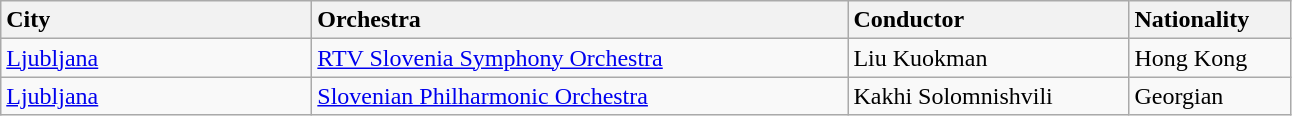<table class="wikitable">
<tr>
<td style="width: 200px; background: #f2f2f2"><strong>City</strong></td>
<td style="width: 350px; background: #f2f2f2"><strong>Orchestra</strong></td>
<td style="width: 180px; background: #f2f2f2"><strong>Conductor</strong></td>
<td style="width: 100px; background: #f2f2f2"><strong>Nationality</strong></td>
</tr>
<tr>
<td><a href='#'>Ljubljana</a></td>
<td><a href='#'>RTV Slovenia Symphony Orchestra</a></td>
<td>Liu Kuokman</td>
<td>Hong Kong</td>
</tr>
<tr>
<td><a href='#'>Ljubljana</a></td>
<td><a href='#'>Slovenian Philharmonic Orchestra</a></td>
<td>Kakhi Solomnishvili</td>
<td>Georgian</td>
</tr>
</table>
